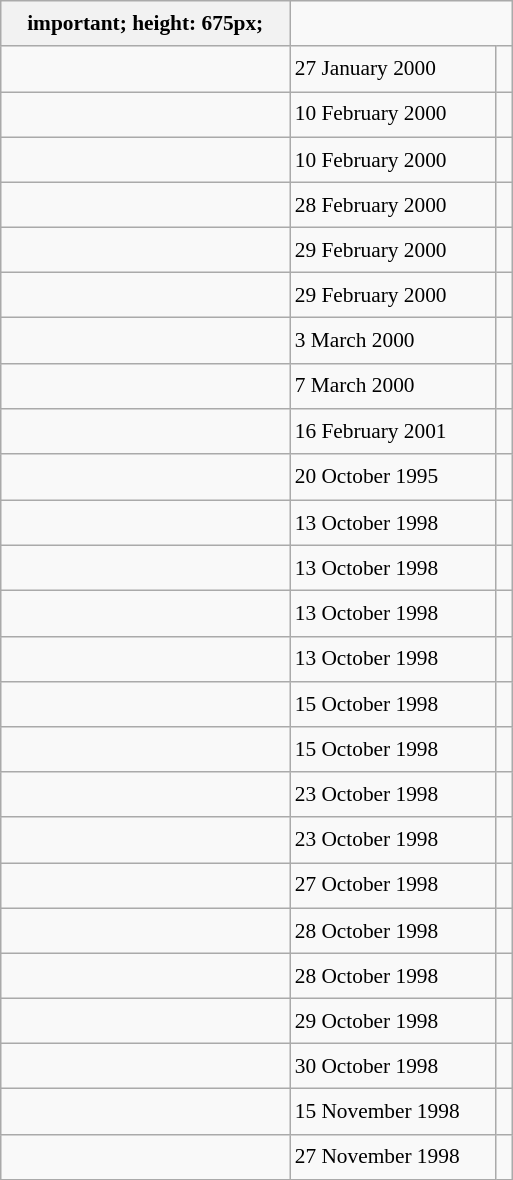<table class="wikitable" style="font-size: 89%; float: left; width: 24em; margin-right: 1em; line-height: 1.65em">
<tr>
<th>important; height: 675px;</th>
</tr>
<tr>
<td></td>
<td>27 January 2000</td>
<td><small></small></td>
</tr>
<tr>
<td></td>
<td>10 February 2000</td>
<td><small></small></td>
</tr>
<tr>
<td></td>
<td>10 February 2000</td>
<td><small></small></td>
</tr>
<tr>
<td></td>
<td>28 February 2000</td>
<td><small></small></td>
</tr>
<tr>
<td></td>
<td>29 February 2000</td>
<td><small></small></td>
</tr>
<tr>
<td></td>
<td>29 February 2000</td>
<td><small></small></td>
</tr>
<tr>
<td></td>
<td>3 March 2000</td>
<td><small></small></td>
</tr>
<tr>
<td></td>
<td>7 March 2000</td>
<td><small></small></td>
</tr>
<tr>
<td></td>
<td>16 February 2001</td>
<td><small></small></td>
</tr>
<tr>
<td></td>
<td>20 October 1995</td>
<td><small></small> </td>
</tr>
<tr>
<td></td>
<td>13 October 1998</td>
<td><small></small></td>
</tr>
<tr>
<td></td>
<td>13 October 1998</td>
<td><small></small></td>
</tr>
<tr>
<td></td>
<td>13 October 1998</td>
<td><small></small></td>
</tr>
<tr>
<td></td>
<td>13 October 1998</td>
<td><small></small></td>
</tr>
<tr>
<td></td>
<td>15 October 1998</td>
<td><small></small></td>
</tr>
<tr>
<td></td>
<td>15 October 1998</td>
<td><small></small></td>
</tr>
<tr>
<td></td>
<td>23 October 1998</td>
<td><small></small></td>
</tr>
<tr>
<td></td>
<td>23 October 1998</td>
<td><small></small></td>
</tr>
<tr>
<td></td>
<td>27 October 1998</td>
<td><small></small></td>
</tr>
<tr>
<td></td>
<td>28 October 1998</td>
<td><small></small></td>
</tr>
<tr>
<td></td>
<td>28 October 1998</td>
<td><small></small></td>
</tr>
<tr>
<td></td>
<td>29 October 1998</td>
<td><small></small></td>
</tr>
<tr>
<td></td>
<td>30 October 1998</td>
<td><small></small></td>
</tr>
<tr>
<td></td>
<td>15 November 1998</td>
<td><small></small></td>
</tr>
<tr>
<td></td>
<td>27 November 1998</td>
<td><small></small></td>
</tr>
</table>
